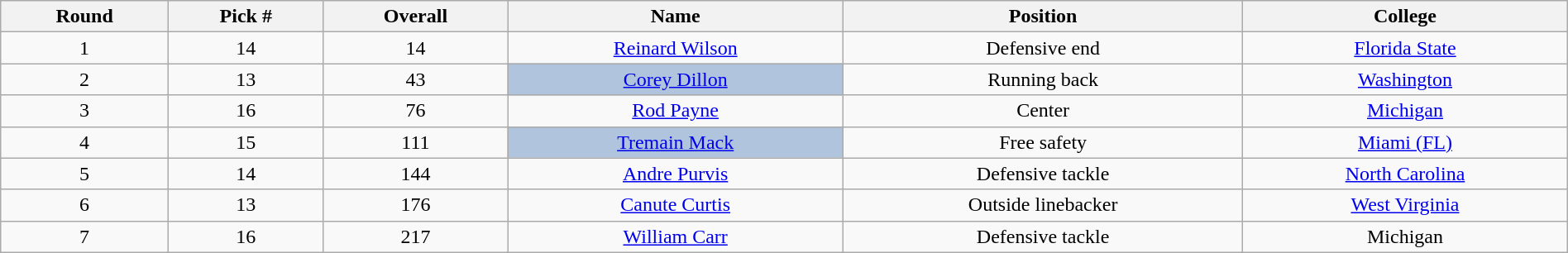<table class="wikitable sortable sortable" style="width: 100%; text-align:center">
<tr>
<th>Round</th>
<th>Pick #</th>
<th>Overall</th>
<th>Name</th>
<th>Position</th>
<th>College</th>
</tr>
<tr>
<td>1</td>
<td>14</td>
<td>14</td>
<td><a href='#'>Reinard Wilson</a></td>
<td>Defensive end</td>
<td><a href='#'>Florida State</a></td>
</tr>
<tr>
<td>2</td>
<td>13</td>
<td>43</td>
<td bgcolor=lightsteelblue><a href='#'>Corey Dillon</a></td>
<td>Running back</td>
<td><a href='#'>Washington</a></td>
</tr>
<tr>
<td>3</td>
<td>16</td>
<td>76</td>
<td><a href='#'>Rod Payne</a></td>
<td>Center</td>
<td><a href='#'>Michigan</a></td>
</tr>
<tr>
<td>4</td>
<td>15</td>
<td>111</td>
<td bgcolor=lightsteelblue><a href='#'>Tremain Mack</a></td>
<td>Free safety</td>
<td><a href='#'>Miami (FL)</a></td>
</tr>
<tr>
<td>5</td>
<td>14</td>
<td>144</td>
<td><a href='#'>Andre Purvis</a></td>
<td>Defensive tackle</td>
<td><a href='#'>North Carolina</a></td>
</tr>
<tr>
<td>6</td>
<td>13</td>
<td>176</td>
<td><a href='#'>Canute Curtis</a></td>
<td>Outside linebacker</td>
<td><a href='#'>West Virginia</a></td>
</tr>
<tr>
<td>7</td>
<td>16</td>
<td>217</td>
<td><a href='#'>William Carr</a></td>
<td>Defensive tackle</td>
<td>Michigan</td>
</tr>
</table>
